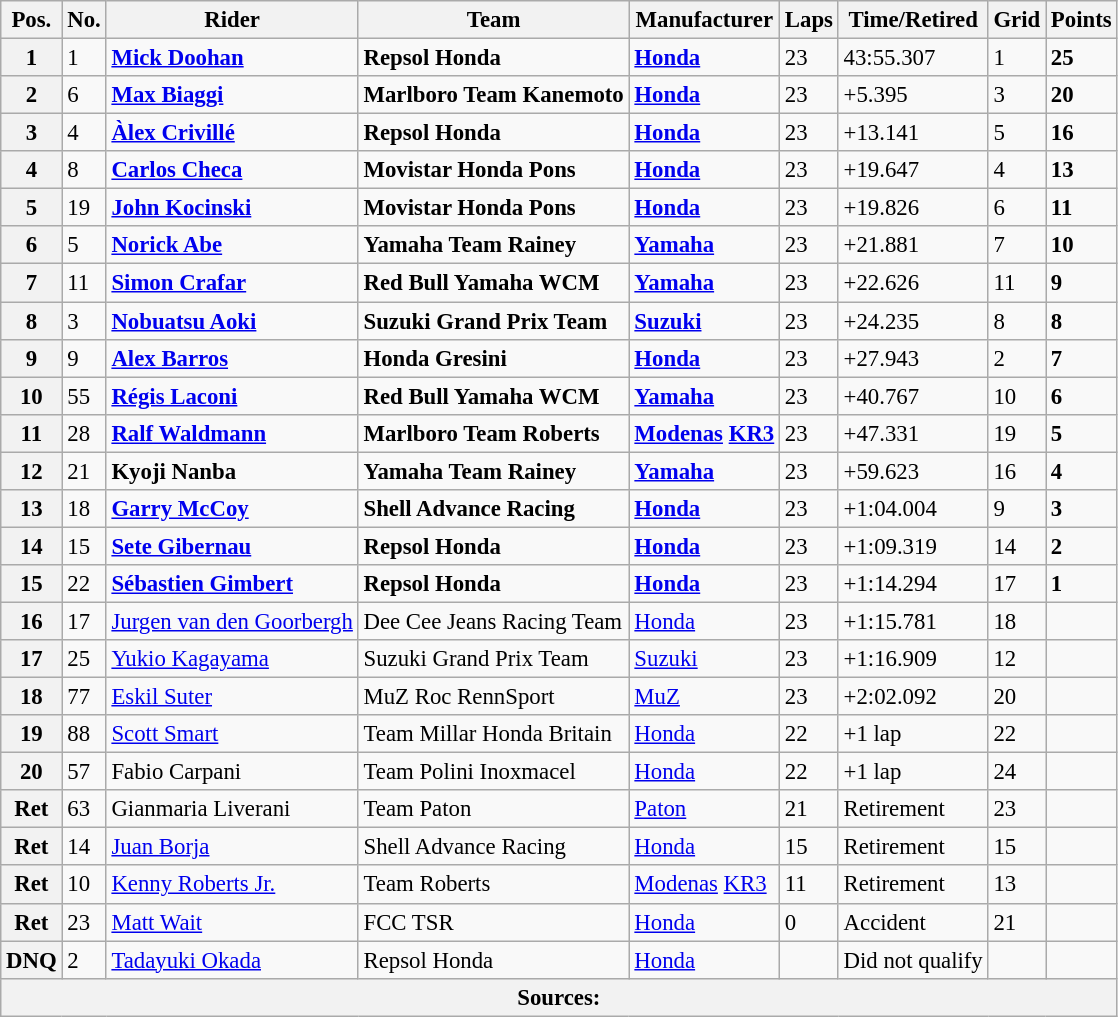<table class="wikitable" style="font-size: 95%;">
<tr>
<th>Pos.</th>
<th>No.</th>
<th>Rider</th>
<th>Team</th>
<th>Manufacturer</th>
<th>Laps</th>
<th>Time/Retired</th>
<th>Grid</th>
<th>Points</th>
</tr>
<tr>
<th>1</th>
<td>1</td>
<td> <strong><a href='#'>Mick Doohan</a></strong></td>
<td><strong>Repsol Honda</strong></td>
<td><strong><a href='#'>Honda</a></strong></td>
<td>23</td>
<td>43:55.307</td>
<td>1</td>
<td><strong>25</strong></td>
</tr>
<tr>
<th>2</th>
<td>6</td>
<td> <strong><a href='#'>Max Biaggi</a></strong></td>
<td><strong>Marlboro Team Kanemoto</strong></td>
<td><strong><a href='#'>Honda</a></strong></td>
<td>23</td>
<td>+5.395</td>
<td>3</td>
<td><strong>20</strong></td>
</tr>
<tr>
<th>3</th>
<td>4</td>
<td> <strong><a href='#'>Àlex Crivillé</a></strong></td>
<td><strong>Repsol Honda</strong></td>
<td><strong><a href='#'>Honda</a></strong></td>
<td>23</td>
<td>+13.141</td>
<td>5</td>
<td><strong>16</strong></td>
</tr>
<tr>
<th>4</th>
<td>8</td>
<td> <strong><a href='#'>Carlos Checa</a></strong></td>
<td><strong>Movistar Honda Pons</strong></td>
<td><strong><a href='#'>Honda</a></strong></td>
<td>23</td>
<td>+19.647</td>
<td>4</td>
<td><strong>13</strong></td>
</tr>
<tr>
<th>5</th>
<td>19</td>
<td> <strong><a href='#'>John Kocinski</a></strong></td>
<td><strong>Movistar Honda Pons</strong></td>
<td><strong><a href='#'>Honda</a></strong></td>
<td>23</td>
<td>+19.826</td>
<td>6</td>
<td><strong>11</strong></td>
</tr>
<tr>
<th>6</th>
<td>5</td>
<td> <strong><a href='#'>Norick Abe</a></strong></td>
<td><strong>Yamaha Team Rainey</strong></td>
<td><strong><a href='#'>Yamaha</a></strong></td>
<td>23</td>
<td>+21.881</td>
<td>7</td>
<td><strong>10</strong></td>
</tr>
<tr>
<th>7</th>
<td>11</td>
<td> <strong><a href='#'>Simon Crafar</a></strong></td>
<td><strong>Red Bull Yamaha WCM</strong></td>
<td><strong><a href='#'>Yamaha</a></strong></td>
<td>23</td>
<td>+22.626</td>
<td>11</td>
<td><strong>9</strong></td>
</tr>
<tr>
<th>8</th>
<td>3</td>
<td> <strong><a href='#'>Nobuatsu Aoki</a></strong></td>
<td><strong>Suzuki Grand Prix Team</strong></td>
<td><strong><a href='#'>Suzuki</a></strong></td>
<td>23</td>
<td>+24.235</td>
<td>8</td>
<td><strong>8</strong></td>
</tr>
<tr>
<th>9</th>
<td>9</td>
<td> <strong><a href='#'>Alex Barros</a></strong></td>
<td><strong>Honda Gresini</strong></td>
<td><strong><a href='#'>Honda</a></strong></td>
<td>23</td>
<td>+27.943</td>
<td>2</td>
<td><strong>7</strong></td>
</tr>
<tr>
<th>10</th>
<td>55</td>
<td> <strong><a href='#'>Régis Laconi</a></strong></td>
<td><strong>Red Bull Yamaha WCM</strong></td>
<td><strong><a href='#'>Yamaha</a></strong></td>
<td>23</td>
<td>+40.767</td>
<td>10</td>
<td><strong>6</strong></td>
</tr>
<tr>
<th>11</th>
<td>28</td>
<td> <strong><a href='#'>Ralf Waldmann</a></strong></td>
<td><strong>Marlboro Team Roberts</strong></td>
<td><strong><a href='#'>Modenas</a> <a href='#'>KR3</a></strong></td>
<td>23</td>
<td>+47.331</td>
<td>19</td>
<td><strong>5</strong></td>
</tr>
<tr>
<th>12</th>
<td>21</td>
<td> <strong>Kyoji Nanba</strong></td>
<td><strong>Yamaha Team Rainey</strong></td>
<td><strong><a href='#'>Yamaha</a></strong></td>
<td>23</td>
<td>+59.623</td>
<td>16</td>
<td><strong>4</strong></td>
</tr>
<tr>
<th>13</th>
<td>18</td>
<td> <strong><a href='#'>Garry McCoy</a></strong></td>
<td><strong>Shell Advance Racing</strong></td>
<td><strong><a href='#'>Honda</a></strong></td>
<td>23</td>
<td>+1:04.004</td>
<td>9</td>
<td><strong>3</strong></td>
</tr>
<tr>
<th>14</th>
<td>15</td>
<td> <strong><a href='#'>Sete Gibernau</a></strong></td>
<td><strong>Repsol Honda</strong></td>
<td><strong><a href='#'>Honda</a></strong></td>
<td>23</td>
<td>+1:09.319</td>
<td>14</td>
<td><strong>2</strong></td>
</tr>
<tr>
<th>15</th>
<td>22</td>
<td> <strong><a href='#'>Sébastien Gimbert</a></strong></td>
<td><strong>Repsol Honda</strong></td>
<td><strong><a href='#'>Honda</a></strong></td>
<td>23</td>
<td>+1:14.294</td>
<td>17</td>
<td><strong>1</strong></td>
</tr>
<tr>
<th>16</th>
<td>17</td>
<td> <a href='#'>Jurgen van den Goorbergh</a></td>
<td>Dee Cee Jeans Racing Team</td>
<td><a href='#'>Honda</a></td>
<td>23</td>
<td>+1:15.781</td>
<td>18</td>
<td></td>
</tr>
<tr>
<th>17</th>
<td>25</td>
<td> <a href='#'>Yukio Kagayama</a></td>
<td>Suzuki Grand Prix Team</td>
<td><a href='#'>Suzuki</a></td>
<td>23</td>
<td>+1:16.909</td>
<td>12</td>
<td></td>
</tr>
<tr>
<th>18</th>
<td>77</td>
<td> <a href='#'>Eskil Suter</a></td>
<td>MuZ Roc RennSport</td>
<td><a href='#'>MuZ</a></td>
<td>23</td>
<td>+2:02.092</td>
<td>20</td>
<td></td>
</tr>
<tr>
<th>19</th>
<td>88</td>
<td> <a href='#'>Scott Smart</a></td>
<td>Team Millar Honda Britain</td>
<td><a href='#'>Honda</a></td>
<td>22</td>
<td>+1 lap</td>
<td>22</td>
<td></td>
</tr>
<tr>
<th>20</th>
<td>57</td>
<td> Fabio Carpani</td>
<td>Team Polini Inoxmacel</td>
<td><a href='#'>Honda</a></td>
<td>22</td>
<td>+1 lap</td>
<td>24</td>
<td></td>
</tr>
<tr>
<th>Ret</th>
<td>63</td>
<td> Gianmaria Liverani</td>
<td>Team Paton</td>
<td><a href='#'>Paton</a></td>
<td>21</td>
<td>Retirement</td>
<td>23</td>
<td></td>
</tr>
<tr>
<th>Ret</th>
<td>14</td>
<td> <a href='#'>Juan Borja</a></td>
<td>Shell Advance Racing</td>
<td><a href='#'>Honda</a></td>
<td>15</td>
<td>Retirement</td>
<td>15</td>
<td></td>
</tr>
<tr>
<th>Ret</th>
<td>10</td>
<td> <a href='#'>Kenny Roberts Jr.</a></td>
<td>Team Roberts</td>
<td><a href='#'>Modenas</a> <a href='#'>KR3</a></td>
<td>11</td>
<td>Retirement</td>
<td>13</td>
<td></td>
</tr>
<tr>
<th>Ret</th>
<td>23</td>
<td> <a href='#'>Matt Wait</a></td>
<td>FCC TSR</td>
<td><a href='#'>Honda</a></td>
<td>0</td>
<td>Accident</td>
<td>21</td>
<td></td>
</tr>
<tr>
<th>DNQ</th>
<td>2</td>
<td> <a href='#'>Tadayuki Okada</a></td>
<td>Repsol Honda</td>
<td><a href='#'>Honda</a></td>
<td></td>
<td>Did not qualify</td>
<td></td>
<td></td>
</tr>
<tr>
<th colspan=9>Sources: </th>
</tr>
</table>
